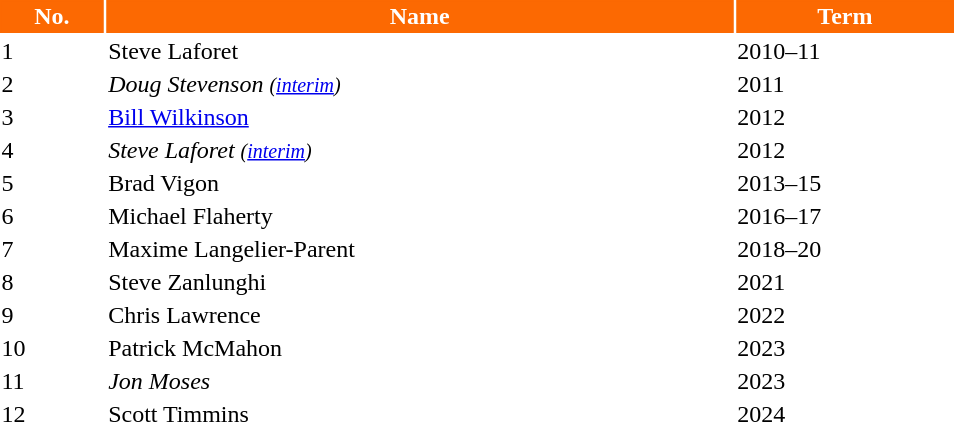<table class="toccolours" style="width:40em">
<tr>
<th style="background:#fc6902;color:white;border:#fc6902 1px solid">No.</th>
<th style="background:#fc6902;color:white;border:#fc6902 1px solid">Name</th>
<th style="background:#fc6902;color:white;border:#fc6902 1px solid">Term</th>
</tr>
<tr>
<td>1</td>
<td> Steve Laforet</td>
<td>2010–11</td>
</tr>
<tr>
<td>2</td>
<td> <em>Doug Stevenson <small>(<a href='#'>interim</a>)</small></em></td>
<td>2011</td>
</tr>
<tr>
<td>3</td>
<td> <a href='#'>Bill Wilkinson</a></td>
<td>2012</td>
</tr>
<tr>
<td>4</td>
<td> <em>Steve Laforet <small>(<a href='#'>interim</a>)</small></em></td>
<td>2012</td>
</tr>
<tr>
<td>5</td>
<td> Brad Vigon</td>
<td>2013–15</td>
</tr>
<tr>
<td>6</td>
<td> Michael Flaherty</td>
<td>2016–17</td>
</tr>
<tr>
<td>7</td>
<td> Maxime Langelier-Parent</td>
<td>2018–20</td>
</tr>
<tr>
<td>8</td>
<td> Steve Zanlunghi</td>
<td>2021</td>
</tr>
<tr>
<td>9</td>
<td> Chris Lawrence</td>
<td>2022</td>
</tr>
<tr>
<td>10</td>
<td> Patrick McMahon</td>
<td>2023</td>
</tr>
<tr>
<td>11</td>
<td> <em>Jon Moses</em> <em></td>
<td>2023</td>
</tr>
<tr>
<td>12</td>
<td> Scott Timmins</td>
<td>2024</td>
</tr>
<tr>
</tr>
</table>
